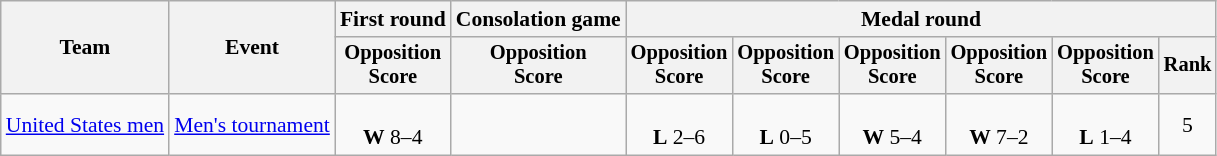<table class=wikitable style=font-size:90%;text-align:center>
<tr>
<th rowspan=2>Team</th>
<th rowspan=2>Event</th>
<th>First round</th>
<th>Consolation game</th>
<th colspan=6>Medal round</th>
</tr>
<tr style=font-size:95%>
<th>Opposition<br>Score</th>
<th>Opposition<br>Score</th>
<th>Opposition<br>Score</th>
<th>Opposition<br>Score</th>
<th>Opposition<br>Score</th>
<th>Opposition<br>Score</th>
<th>Opposition<br>Score</th>
<th>Rank</th>
</tr>
<tr>
<td align=left><a href='#'>United States men</a></td>
<td align=left><a href='#'>Men's tournament</a></td>
<td><br><strong>W</strong> 8–4</td>
<td></td>
<td><br><strong>L</strong> 2–6</td>
<td><br><strong>L</strong> 0–5</td>
<td><br><strong>W</strong> 5–4</td>
<td><br><strong>W</strong> 7–2</td>
<td><br><strong>L</strong> 1–4</td>
<td>5</td>
</tr>
</table>
